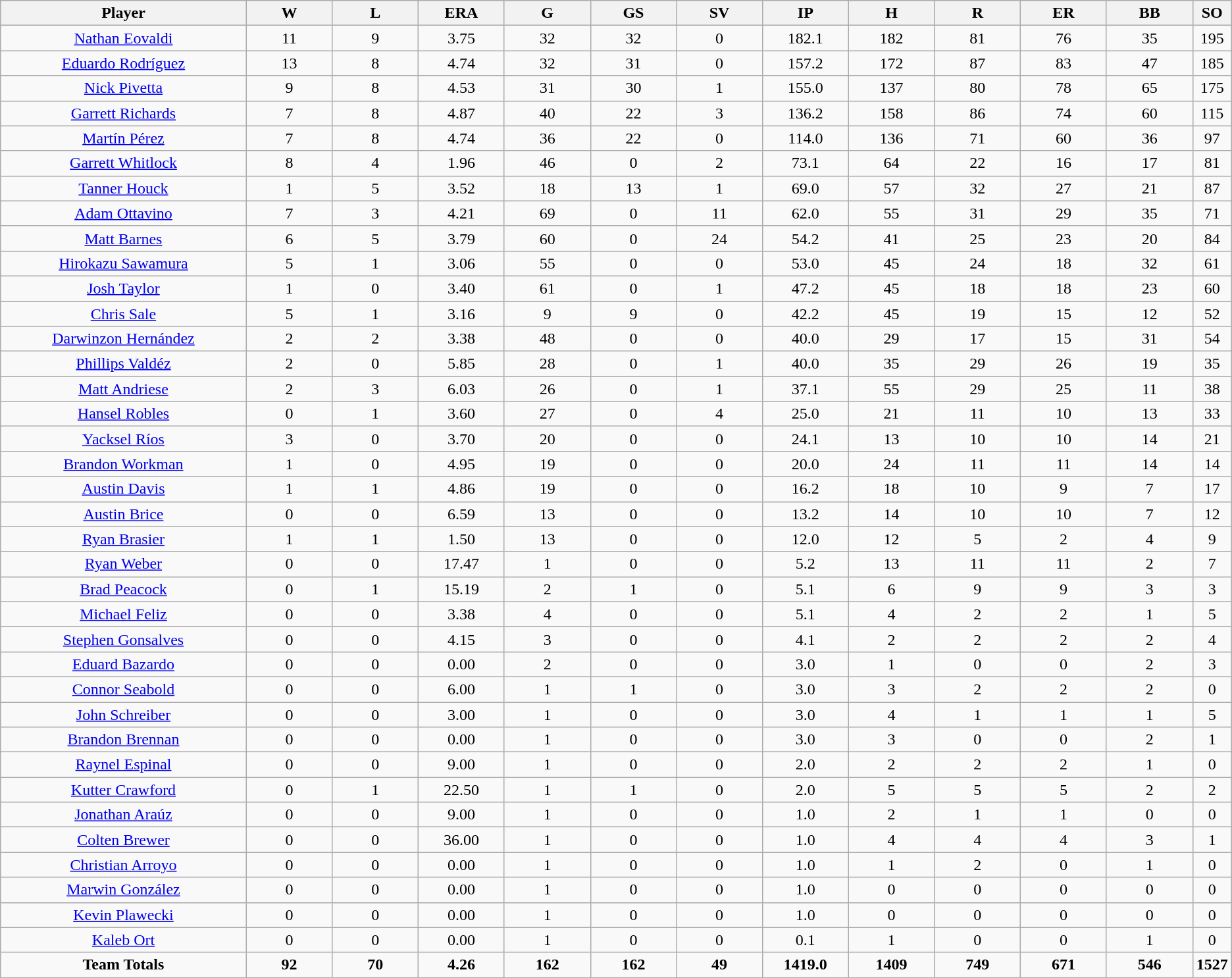<table class=wikitable style="text-align:center">
<tr>
<th bgcolor=#DDDDFF; width="20%">Player</th>
<th bgcolor=#DDDDFF; width="7%">W</th>
<th bgcolor=#DDDDFF; width="7%">L</th>
<th bgcolor=#DDDDFF; width="7%">ERA</th>
<th bgcolor=#DDDDFF; width="7%">G</th>
<th bgcolor=#DDDDFF; width="7%">GS</th>
<th bgcolor=#DDDDFF; width="7%">SV</th>
<th bgcolor=#DDDDFF; width="7%">IP</th>
<th bgcolor=#DDDDFF; width="7%">H</th>
<th bgcolor=#DDDDFF; width="7%">R</th>
<th bgcolor=#DDDDFF; width="7%">ER</th>
<th bgcolor=#DDDDFF; width="7%">BB</th>
<th bgcolor=#DDDDFF; width="7%">SO</th>
</tr>
<tr>
<td><a href='#'>Nathan Eovaldi</a></td>
<td>11</td>
<td>9</td>
<td>3.75</td>
<td>32</td>
<td>32</td>
<td>0</td>
<td>182.1</td>
<td>182</td>
<td>81</td>
<td>76</td>
<td>35</td>
<td>195</td>
</tr>
<tr>
<td><a href='#'>Eduardo Rodríguez</a></td>
<td>13</td>
<td>8</td>
<td>4.74</td>
<td>32</td>
<td>31</td>
<td>0</td>
<td>157.2</td>
<td>172</td>
<td>87</td>
<td>83</td>
<td>47</td>
<td>185</td>
</tr>
<tr>
<td><a href='#'>Nick Pivetta</a></td>
<td>9</td>
<td>8</td>
<td>4.53</td>
<td>31</td>
<td>30</td>
<td>1</td>
<td>155.0</td>
<td>137</td>
<td>80</td>
<td>78</td>
<td>65</td>
<td>175</td>
</tr>
<tr>
<td><a href='#'>Garrett Richards</a></td>
<td>7</td>
<td>8</td>
<td>4.87</td>
<td>40</td>
<td>22</td>
<td>3</td>
<td>136.2</td>
<td>158</td>
<td>86</td>
<td>74</td>
<td>60</td>
<td>115</td>
</tr>
<tr>
<td><a href='#'>Martín Pérez</a></td>
<td>7</td>
<td>8</td>
<td>4.74</td>
<td>36</td>
<td>22</td>
<td>0</td>
<td>114.0</td>
<td>136</td>
<td>71</td>
<td>60</td>
<td>36</td>
<td>97</td>
</tr>
<tr>
<td><a href='#'>Garrett Whitlock</a></td>
<td>8</td>
<td>4</td>
<td>1.96</td>
<td>46</td>
<td>0</td>
<td>2</td>
<td>73.1</td>
<td>64</td>
<td>22</td>
<td>16</td>
<td>17</td>
<td>81</td>
</tr>
<tr>
<td><a href='#'>Tanner Houck</a></td>
<td>1</td>
<td>5</td>
<td>3.52</td>
<td>18</td>
<td>13</td>
<td>1</td>
<td>69.0</td>
<td>57</td>
<td>32</td>
<td>27</td>
<td>21</td>
<td>87</td>
</tr>
<tr>
<td><a href='#'>Adam Ottavino</a></td>
<td>7</td>
<td>3</td>
<td>4.21</td>
<td>69</td>
<td>0</td>
<td>11</td>
<td>62.0</td>
<td>55</td>
<td>31</td>
<td>29</td>
<td>35</td>
<td>71</td>
</tr>
<tr>
<td><a href='#'>Matt Barnes</a></td>
<td>6</td>
<td>5</td>
<td>3.79</td>
<td>60</td>
<td>0</td>
<td>24</td>
<td>54.2</td>
<td>41</td>
<td>25</td>
<td>23</td>
<td>20</td>
<td>84</td>
</tr>
<tr>
<td><a href='#'>Hirokazu Sawamura</a></td>
<td>5</td>
<td>1</td>
<td>3.06</td>
<td>55</td>
<td>0</td>
<td>0</td>
<td>53.0</td>
<td>45</td>
<td>24</td>
<td>18</td>
<td>32</td>
<td>61</td>
</tr>
<tr>
<td><a href='#'>Josh Taylor</a></td>
<td>1</td>
<td>0</td>
<td>3.40</td>
<td>61</td>
<td>0</td>
<td>1</td>
<td>47.2</td>
<td>45</td>
<td>18</td>
<td>18</td>
<td>23</td>
<td>60</td>
</tr>
<tr>
<td><a href='#'>Chris Sale</a></td>
<td>5</td>
<td>1</td>
<td>3.16</td>
<td>9</td>
<td>9</td>
<td>0</td>
<td>42.2</td>
<td>45</td>
<td>19</td>
<td>15</td>
<td>12</td>
<td>52</td>
</tr>
<tr>
<td><a href='#'>Darwinzon Hernández</a></td>
<td>2</td>
<td>2</td>
<td>3.38</td>
<td>48</td>
<td>0</td>
<td>0</td>
<td>40.0</td>
<td>29</td>
<td>17</td>
<td>15</td>
<td>31</td>
<td>54</td>
</tr>
<tr>
<td><a href='#'>Phillips Valdéz</a></td>
<td>2</td>
<td>0</td>
<td>5.85</td>
<td>28</td>
<td>0</td>
<td>1</td>
<td>40.0</td>
<td>35</td>
<td>29</td>
<td>26</td>
<td>19</td>
<td>35</td>
</tr>
<tr>
<td><a href='#'>Matt Andriese</a></td>
<td>2</td>
<td>3</td>
<td>6.03</td>
<td>26</td>
<td>0</td>
<td>1</td>
<td>37.1</td>
<td>55</td>
<td>29</td>
<td>25</td>
<td>11</td>
<td>38</td>
</tr>
<tr>
<td><a href='#'>Hansel Robles</a></td>
<td>0</td>
<td>1</td>
<td>3.60</td>
<td>27</td>
<td>0</td>
<td>4</td>
<td>25.0</td>
<td>21</td>
<td>11</td>
<td>10</td>
<td>13</td>
<td>33</td>
</tr>
<tr>
<td><a href='#'>Yacksel Ríos</a></td>
<td>3</td>
<td>0</td>
<td>3.70</td>
<td>20</td>
<td>0</td>
<td>0</td>
<td>24.1</td>
<td>13</td>
<td>10</td>
<td>10</td>
<td>14</td>
<td>21</td>
</tr>
<tr>
<td><a href='#'>Brandon Workman</a></td>
<td>1</td>
<td>0</td>
<td>4.95</td>
<td>19</td>
<td>0</td>
<td>0</td>
<td>20.0</td>
<td>24</td>
<td>11</td>
<td>11</td>
<td>14</td>
<td>14</td>
</tr>
<tr>
<td><a href='#'>Austin Davis</a></td>
<td>1</td>
<td>1</td>
<td>4.86</td>
<td>19</td>
<td>0</td>
<td>0</td>
<td>16.2</td>
<td>18</td>
<td>10</td>
<td>9</td>
<td>7</td>
<td>17</td>
</tr>
<tr>
<td><a href='#'>Austin Brice</a></td>
<td>0</td>
<td>0</td>
<td>6.59</td>
<td>13</td>
<td>0</td>
<td>0</td>
<td>13.2</td>
<td>14</td>
<td>10</td>
<td>10</td>
<td>7</td>
<td>12</td>
</tr>
<tr>
<td><a href='#'>Ryan Brasier</a></td>
<td>1</td>
<td>1</td>
<td>1.50</td>
<td>13</td>
<td>0</td>
<td>0</td>
<td>12.0</td>
<td>12</td>
<td>5</td>
<td>2</td>
<td>4</td>
<td>9</td>
</tr>
<tr>
<td><a href='#'>Ryan Weber</a></td>
<td>0</td>
<td>0</td>
<td>17.47</td>
<td>1</td>
<td>0</td>
<td>0</td>
<td>5.2</td>
<td>13</td>
<td>11</td>
<td>11</td>
<td>2</td>
<td>7</td>
</tr>
<tr>
<td><a href='#'>Brad Peacock</a></td>
<td>0</td>
<td>1</td>
<td>15.19</td>
<td>2</td>
<td>1</td>
<td>0</td>
<td>5.1</td>
<td>6</td>
<td>9</td>
<td>9</td>
<td>3</td>
<td>3</td>
</tr>
<tr>
<td><a href='#'>Michael Feliz</a></td>
<td>0</td>
<td>0</td>
<td>3.38</td>
<td>4</td>
<td>0</td>
<td>0</td>
<td>5.1</td>
<td>4</td>
<td>2</td>
<td>2</td>
<td>1</td>
<td>5</td>
</tr>
<tr>
<td><a href='#'>Stephen Gonsalves</a></td>
<td>0</td>
<td>0</td>
<td>4.15</td>
<td>3</td>
<td>0</td>
<td>0</td>
<td>4.1</td>
<td>2</td>
<td>2</td>
<td>2</td>
<td>2</td>
<td>4</td>
</tr>
<tr>
<td><a href='#'>Eduard Bazardo</a></td>
<td>0</td>
<td>0</td>
<td>0.00</td>
<td>2</td>
<td>0</td>
<td>0</td>
<td>3.0</td>
<td>1</td>
<td>0</td>
<td>0</td>
<td>2</td>
<td>3</td>
</tr>
<tr>
<td><a href='#'>Connor Seabold</a></td>
<td>0</td>
<td>0</td>
<td>6.00</td>
<td>1</td>
<td>1</td>
<td>0</td>
<td>3.0</td>
<td>3</td>
<td>2</td>
<td>2</td>
<td>2</td>
<td>0</td>
</tr>
<tr>
<td><a href='#'>John Schreiber</a></td>
<td>0</td>
<td>0</td>
<td>3.00</td>
<td>1</td>
<td>0</td>
<td>0</td>
<td>3.0</td>
<td>4</td>
<td>1</td>
<td>1</td>
<td>1</td>
<td>5</td>
</tr>
<tr>
<td><a href='#'>Brandon Brennan</a></td>
<td>0</td>
<td>0</td>
<td>0.00</td>
<td>1</td>
<td>0</td>
<td>0</td>
<td>3.0</td>
<td>3</td>
<td>0</td>
<td>0</td>
<td>2</td>
<td>1</td>
</tr>
<tr>
<td><a href='#'>Raynel Espinal</a></td>
<td>0</td>
<td>0</td>
<td>9.00</td>
<td>1</td>
<td>0</td>
<td>0</td>
<td>2.0</td>
<td>2</td>
<td>2</td>
<td>2</td>
<td>1</td>
<td>0</td>
</tr>
<tr>
<td><a href='#'>Kutter Crawford</a></td>
<td>0</td>
<td>1</td>
<td>22.50</td>
<td>1</td>
<td>1</td>
<td>0</td>
<td>2.0</td>
<td>5</td>
<td>5</td>
<td>5</td>
<td>2</td>
<td>2</td>
</tr>
<tr>
<td><a href='#'>Jonathan Araúz</a></td>
<td>0</td>
<td>0</td>
<td>9.00</td>
<td>1</td>
<td>0</td>
<td>0</td>
<td>1.0</td>
<td>2</td>
<td>1</td>
<td>1</td>
<td>0</td>
<td>0</td>
</tr>
<tr>
<td><a href='#'>Colten Brewer</a></td>
<td>0</td>
<td>0</td>
<td>36.00</td>
<td>1</td>
<td>0</td>
<td>0</td>
<td>1.0</td>
<td>4</td>
<td>4</td>
<td>4</td>
<td>3</td>
<td>1</td>
</tr>
<tr>
<td><a href='#'>Christian Arroyo</a></td>
<td>0</td>
<td>0</td>
<td>0.00</td>
<td>1</td>
<td>0</td>
<td>0</td>
<td>1.0</td>
<td>1</td>
<td>2</td>
<td>0</td>
<td>1</td>
<td>0</td>
</tr>
<tr>
<td><a href='#'>Marwin González</a></td>
<td>0</td>
<td>0</td>
<td>0.00</td>
<td>1</td>
<td>0</td>
<td>0</td>
<td>1.0</td>
<td>0</td>
<td>0</td>
<td>0</td>
<td>0</td>
<td>0</td>
</tr>
<tr>
<td><a href='#'>Kevin Plawecki</a></td>
<td>0</td>
<td>0</td>
<td>0.00</td>
<td>1</td>
<td>0</td>
<td>0</td>
<td>1.0</td>
<td>0</td>
<td>0</td>
<td>0</td>
<td>0</td>
<td>0</td>
</tr>
<tr>
<td><a href='#'>Kaleb Ort</a></td>
<td>0</td>
<td>0</td>
<td>0.00</td>
<td>1</td>
<td>0</td>
<td>0</td>
<td>0.1</td>
<td>1</td>
<td>0</td>
<td>0</td>
<td>1</td>
<td>0</td>
</tr>
<tr>
<td><strong>Team Totals</strong></td>
<td><strong>92</strong></td>
<td><strong>70</strong></td>
<td><strong>4.26</strong></td>
<td><strong>162</strong></td>
<td><strong>162</strong></td>
<td><strong>49</strong></td>
<td><strong>1419.0</strong></td>
<td><strong>1409</strong></td>
<td><strong>749</strong></td>
<td><strong>671</strong></td>
<td><strong>546</strong></td>
<td><strong>1527</strong></td>
</tr>
</table>
